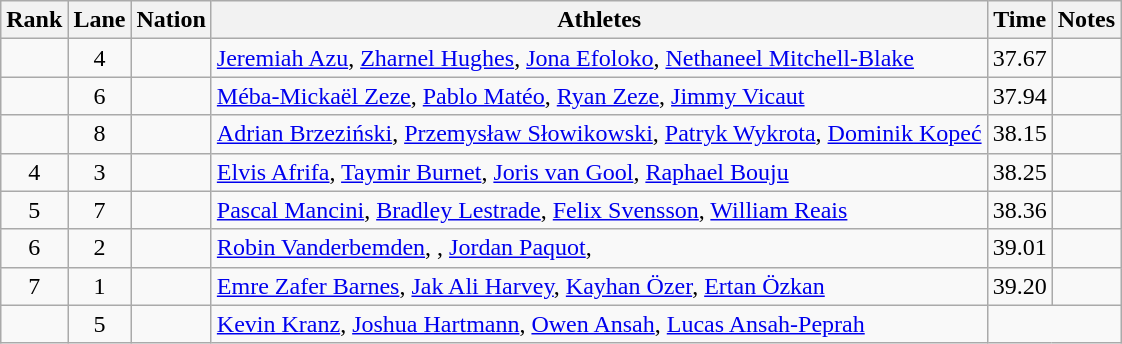<table class="wikitable sortable" style="text-align:center">
<tr>
<th>Rank</th>
<th>Lane</th>
<th>Nation</th>
<th>Athletes</th>
<th>Time</th>
<th>Notes</th>
</tr>
<tr>
<td></td>
<td>4</td>
<td align=left></td>
<td align=left><a href='#'>Jeremiah Azu</a>, <a href='#'>Zharnel Hughes</a>, <a href='#'>Jona Efoloko</a>, <a href='#'>Nethaneel Mitchell-Blake</a></td>
<td>37.67</td>
<td><strong></strong></td>
</tr>
<tr>
<td></td>
<td>6</td>
<td align=left></td>
<td align=left><a href='#'>Méba-Mickaël Zeze</a>, <a href='#'>Pablo Matéo</a>, <a href='#'>Ryan Zeze</a>, <a href='#'>Jimmy Vicaut</a></td>
<td>37.94</td>
<td></td>
</tr>
<tr>
<td></td>
<td>8</td>
<td align=left></td>
<td align=left><a href='#'>Adrian Brzeziński</a>, <a href='#'>Przemysław Słowikowski</a>, <a href='#'>Patryk Wykrota</a>, <a href='#'>Dominik Kopeć</a></td>
<td>38.15</td>
<td></td>
</tr>
<tr>
<td>4</td>
<td>3</td>
<td align=left></td>
<td align=left><a href='#'>Elvis Afrifa</a>, <a href='#'>Taymir Burnet</a>, <a href='#'>Joris van Gool</a>, <a href='#'>Raphael Bouju</a></td>
<td>38.25</td>
<td></td>
</tr>
<tr>
<td>5</td>
<td>7</td>
<td align=left></td>
<td align=left><a href='#'>Pascal Mancini</a>, <a href='#'>Bradley Lestrade</a>, <a href='#'>Felix Svensson</a>, <a href='#'>William Reais</a></td>
<td>38.36</td>
<td></td>
</tr>
<tr>
<td>6</td>
<td>2</td>
<td align=left></td>
<td align=left><a href='#'>Robin Vanderbemden</a>, , <a href='#'>Jordan Paquot</a>, </td>
<td>39.01</td>
<td></td>
</tr>
<tr>
<td>7</td>
<td>1</td>
<td align=left></td>
<td align=left><a href='#'>Emre Zafer Barnes</a>, <a href='#'>Jak Ali Harvey</a>, <a href='#'>Kayhan Özer</a>, <a href='#'>Ertan Özkan</a></td>
<td>39.20</td>
<td></td>
</tr>
<tr>
<td></td>
<td>5</td>
<td align=left></td>
<td align=left><a href='#'>Kevin Kranz</a>, <a href='#'>Joshua Hartmann</a>, <a href='#'>Owen Ansah</a>, <a href='#'>Lucas Ansah-Peprah</a></td>
<td colspan=2></td>
</tr>
</table>
